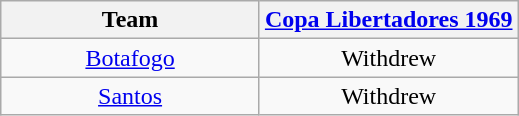<table class="wikitable">
<tr>
<th width= 50%>Team</th>
<th width= 50%><a href='#'>Copa Libertadores 1969</a></th>
</tr>
<tr align="center">
<td><a href='#'>Botafogo</a></td>
<td>Withdrew</td>
</tr>
<tr align="center">
<td><a href='#'>Santos</a></td>
<td>Withdrew</td>
</tr>
</table>
